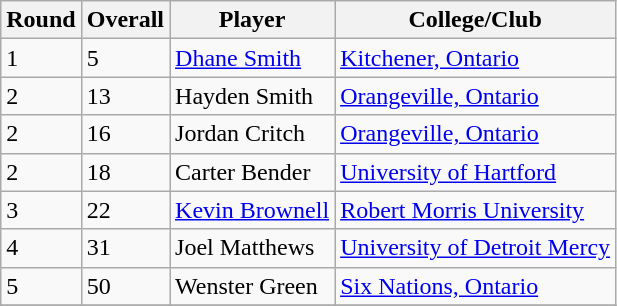<table class="wikitable">
<tr>
<th>Round</th>
<th>Overall</th>
<th>Player</th>
<th>College/Club</th>
</tr>
<tr>
<td>1</td>
<td>5</td>
<td><a href='#'>Dhane Smith</a></td>
<td><a href='#'>Kitchener, Ontario</a></td>
</tr>
<tr>
<td>2</td>
<td>13</td>
<td>Hayden Smith</td>
<td><a href='#'>Orangeville, Ontario</a></td>
</tr>
<tr>
<td>2</td>
<td>16</td>
<td>Jordan Critch</td>
<td><a href='#'>Orangeville, Ontario</a></td>
</tr>
<tr>
<td>2</td>
<td>18</td>
<td>Carter Bender</td>
<td><a href='#'>University of Hartford</a></td>
</tr>
<tr>
<td>3</td>
<td>22</td>
<td><a href='#'>Kevin Brownell</a></td>
<td><a href='#'>Robert Morris University</a></td>
</tr>
<tr>
<td>4</td>
<td>31</td>
<td>Joel Matthews</td>
<td><a href='#'>University of Detroit Mercy</a></td>
</tr>
<tr>
<td>5</td>
<td>50</td>
<td>Wenster Green</td>
<td><a href='#'>Six Nations, Ontario</a></td>
</tr>
<tr>
</tr>
</table>
